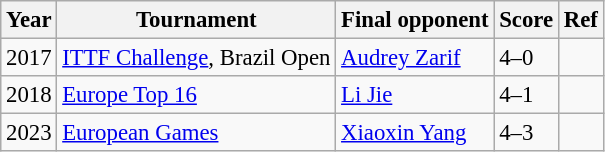<table class="wikitable" style="font-size: 95%;">
<tr>
<th>Year</th>
<th>Tournament</th>
<th>Final opponent</th>
<th>Score</th>
<th>Ref</th>
</tr>
<tr>
<td>2017</td>
<td><a href='#'>ITTF Challenge</a>, Brazil Open</td>
<td> <a href='#'>Audrey Zarif</a></td>
<td>4–0</td>
<td></td>
</tr>
<tr>
<td>2018</td>
<td><a href='#'>Europe Top 16</a></td>
<td> <a href='#'>Li Jie</a></td>
<td>4–1</td>
<td></td>
</tr>
<tr>
<td>2023</td>
<td><a href='#'>European Games</a></td>
<td> <a href='#'>Xiaoxin Yang</a></td>
<td>4–3</td>
<td></td>
</tr>
</table>
